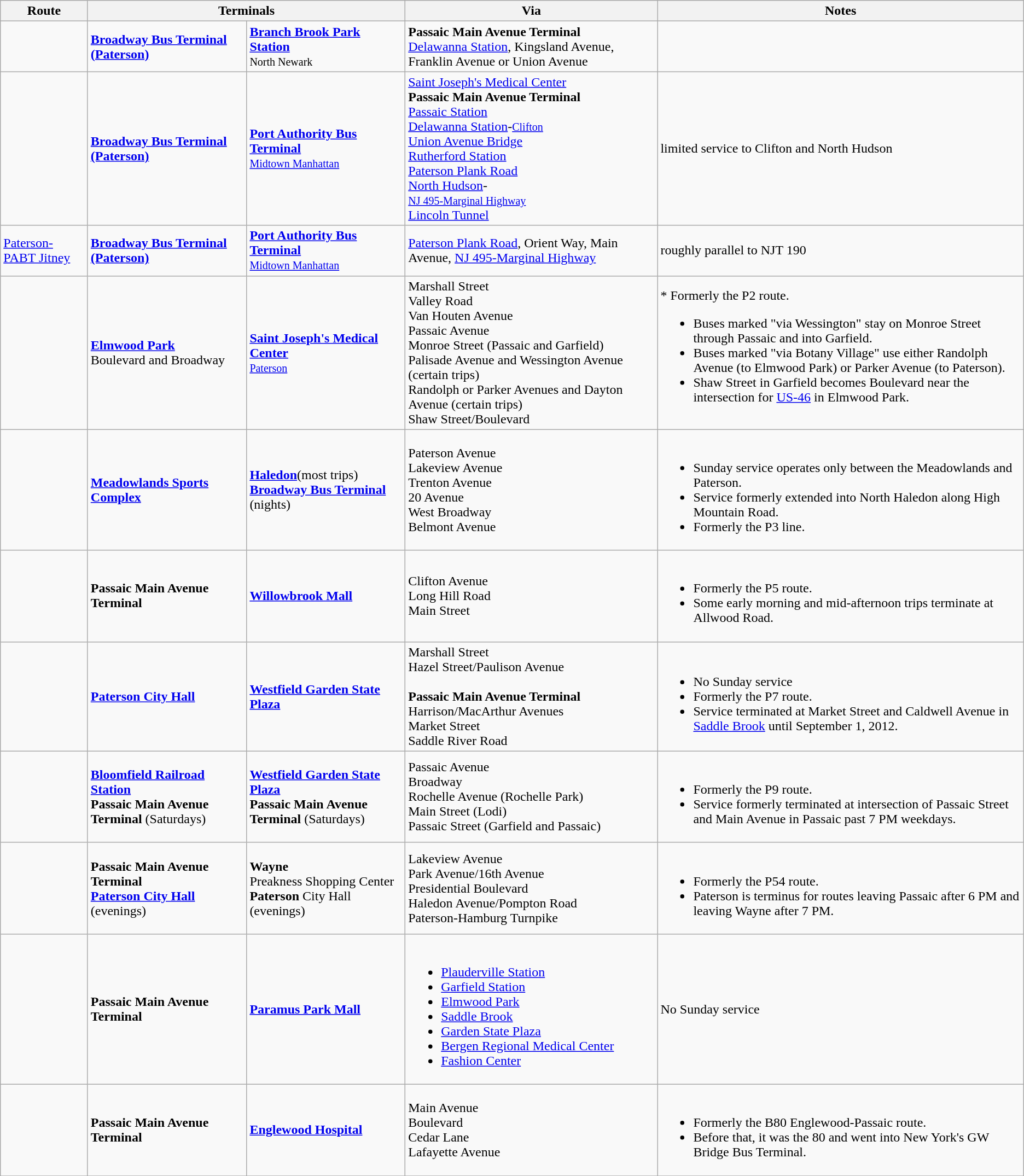<table class="wikitable">
<tr>
<th>Route</th>
<th colspan=2>Terminals</th>
<th>Via</th>
<th>Notes</th>
</tr>
<tr>
<td></td>
<td><strong><a href='#'>Broadway Bus Terminal (Paterson)</a></strong></td>
<td><strong><a href='#'>Branch Brook Park Station</a></strong><br><small>North Newark</small></td>
<td><strong>Passaic Main Avenue Terminal</strong><br><a href='#'>Delawanna Station</a>, Kingsland Avenue, Franklin Avenue or Union Avenue</td>
</tr>
<tr>
<td></td>
<td><strong><a href='#'>Broadway Bus Terminal (Paterson)</a></strong></td>
<td><strong><a href='#'>Port Authority Bus Terminal</a></strong><br><small><a href='#'>Midtown Manhattan</a></small></td>
<td><a href='#'>Saint Joseph's Medical Center</a><br><strong>Passaic Main Avenue Terminal</strong><br><a href='#'>Passaic Station</a><br><a href='#'>Delawanna Station</a>-<small><a href='#'>Clifton</a></small><br><a href='#'>Union Avenue Bridge</a><br><a href='#'>Rutherford Station</a><br><a href='#'>Paterson Plank Road</a><br><a href='#'>North Hudson</a>-<br><small><a href='#'>NJ 495-Marginal Highway</a></small><br><a href='#'>Lincoln Tunnel</a></td>
<td>limited service to Clifton and North Hudson</td>
</tr>
<tr>
<td><a href='#'>Paterson-PABT Jitney</a></td>
<td><strong><a href='#'>Broadway Bus Terminal (Paterson)</a></strong></td>
<td><strong><a href='#'>Port Authority Bus Terminal</a></strong><br><small><a href='#'>Midtown Manhattan</a></small></td>
<td><a href='#'>Paterson Plank Road</a>, Orient Way, Main Avenue, <a href='#'>NJ 495-Marginal Highway</a></td>
<td>roughly parallel to NJT 190</td>
</tr>
<tr>
<td></td>
<td><strong><a href='#'>Elmwood Park</a></strong><br>Boulevard and Broadway</td>
<td><strong><a href='#'>Saint Joseph's Medical Center</a></strong><br><small><a href='#'>Paterson</a></small></td>
<td>Marshall Street<br>Valley Road<br>Van Houten Avenue<br>Passaic Avenue<br>Monroe Street (Passaic and Garfield)<br>Palisade Avenue and Wessington Avenue (certain trips)<br>Randolph or Parker Avenues and Dayton Avenue (certain trips)<br>Shaw Street/Boulevard</td>
<td>* Formerly the P2 route.<br><ul><li>Buses marked "via Wessington" stay on Monroe Street through Passaic and into Garfield.</li><li>Buses marked "via Botany Village" use either Randolph Avenue (to Elmwood Park) or Parker Avenue (to Paterson).</li><li>Shaw Street in Garfield becomes Boulevard near the intersection for <a href='#'>US-46</a> in Elmwood Park.</li></ul></td>
</tr>
<tr>
<td></td>
<td><strong><a href='#'>Meadowlands Sports Complex</a></strong></td>
<td><strong><a href='#'>Haledon</a></strong>(most trips)<br><strong><a href='#'>Broadway Bus Terminal</a></strong> (nights)</td>
<td>Paterson Avenue<br>Lakeview Avenue<br>Trenton Avenue<br>20 Avenue<br>West Broadway<br>Belmont Avenue</td>
<td><br><ul><li>Sunday service operates only between the Meadowlands and Paterson.</li><li>Service formerly extended into North Haledon along High Mountain Road.</li><li>Formerly the P3 line.</li></ul></td>
</tr>
<tr>
<td></td>
<td><strong>Passaic Main Avenue Terminal</strong></td>
<td><strong><a href='#'>Willowbrook Mall</a></strong></td>
<td>Clifton Avenue<br>Long Hill Road<br>Main Street</td>
<td><br><ul><li>Formerly the P5 route.</li><li>Some early morning and mid-afternoon trips terminate at Allwood Road.</li></ul></td>
</tr>
<tr>
<td></td>
<td><strong><a href='#'>Paterson City Hall</a></strong></td>
<td><strong><a href='#'>Westfield Garden State Plaza</a></strong></td>
<td>Marshall Street<br>Hazel Street/Paulison Avenue<br> <br><strong>Passaic Main Avenue Terminal</strong> <br>Harrison/MacArthur Avenues<br>Market Street<br>Saddle River Road</td>
<td><br><ul><li>No Sunday service</li><li>Formerly the P7 route.</li><li>Service terminated at Market Street and Caldwell Avenue in <a href='#'>Saddle Brook</a> until September 1, 2012.</li></ul></td>
</tr>
<tr>
<td></td>
<td><strong><a href='#'>Bloomfield Railroad Station</a></strong><br><strong>Passaic Main Avenue Terminal</strong> (Saturdays)</td>
<td><strong><a href='#'>Westfield Garden State Plaza</a></strong><br><strong>Passaic Main Avenue Terminal</strong> (Saturdays)</td>
<td>Passaic Avenue<br>Broadway<br>Rochelle Avenue (Rochelle Park)<br>Main Street (Lodi)<br>Passaic Street (Garfield and Passaic)</td>
<td><br><ul><li>Formerly the P9 route.</li><li>Service formerly terminated at intersection of Passaic Street and Main Avenue in Passaic past 7 PM weekdays.</li></ul></td>
</tr>
<tr>
<td></td>
<td><strong>Passaic Main Avenue Terminal</strong><br><strong><a href='#'>Paterson City Hall</a></strong> (evenings)</td>
<td><strong>Wayne</strong><br>Preakness Shopping Center <br> <strong>Paterson</strong> City Hall (evenings)</td>
<td>Lakeview Avenue<br>Park Avenue/16th Avenue<br>Presidential Boulevard<br>Haledon Avenue/Pompton Road<br>Paterson-Hamburg Turnpike</td>
<td><br><ul><li>Formerly the P54 route.</li><li>Paterson is terminus for routes leaving Passaic after 6 PM and leaving Wayne after 7 PM.</li></ul></td>
</tr>
<tr>
<td></td>
<td><strong>Passaic Main Avenue Terminal</strong></td>
<td><strong><a href='#'>Paramus Park Mall</a></strong></td>
<td><br><ul><li><a href='#'>Plauderville Station</a></li><li><a href='#'>Garfield Station</a></li><li><a href='#'>Elmwood Park</a></li><li><a href='#'>Saddle Brook</a></li><li><a href='#'>Garden State Plaza</a></li><li><a href='#'>Bergen Regional Medical Center</a></li><li><a href='#'>Fashion Center</a></li></ul></td>
<td>No Sunday service</td>
</tr>
<tr>
<td> </td>
<td><strong>Passaic Main Avenue Terminal</strong></td>
<td><strong><a href='#'>Englewood Hospital</a></strong></td>
<td>Main Avenue<br>Boulevard<br>Cedar Lane<br>Lafayette Avenue</td>
<td><br><ul><li>Formerly the B80 Englewood-Passaic route.</li><li>Before that, it was the 80 and went into New York's GW Bridge Bus Terminal.</li></ul></td>
</tr>
<tr>
</tr>
</table>
